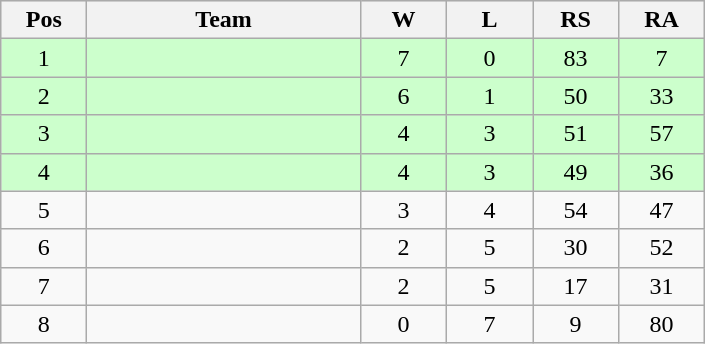<table class="wikitable gauche" style="text-align:center">
<tr bgcolor="e5e5e5">
<th width="50">Pos</th>
<th width="175">Team</th>
<th width="50">W</th>
<th width="50">L</th>
<th width="50">RS</th>
<th width="50">RA</th>
</tr>
<tr bgcolor=ccffcc>
<td>1</td>
<td align=left></td>
<td>7</td>
<td>0</td>
<td>83</td>
<td>7</td>
</tr>
<tr bgcolor=ccffcc>
<td>2</td>
<td align=left></td>
<td>6</td>
<td>1</td>
<td>50</td>
<td>33</td>
</tr>
<tr bgcolor=ccffcc>
<td>3</td>
<td align=left></td>
<td>4</td>
<td>3</td>
<td>51</td>
<td>57</td>
</tr>
<tr bgcolor=ccffcc>
<td>4</td>
<td align=left></td>
<td>4</td>
<td>3</td>
<td>49</td>
<td>36</td>
</tr>
<tr>
<td>5</td>
<td align=left></td>
<td>3</td>
<td>4</td>
<td>54</td>
<td>47</td>
</tr>
<tr>
<td>6</td>
<td align=left></td>
<td>2</td>
<td>5</td>
<td>30</td>
<td>52</td>
</tr>
<tr>
<td>7</td>
<td align=left></td>
<td>2</td>
<td>5</td>
<td>17</td>
<td>31</td>
</tr>
<tr>
<td>8</td>
<td align=left></td>
<td>0</td>
<td>7</td>
<td>9</td>
<td>80</td>
</tr>
</table>
